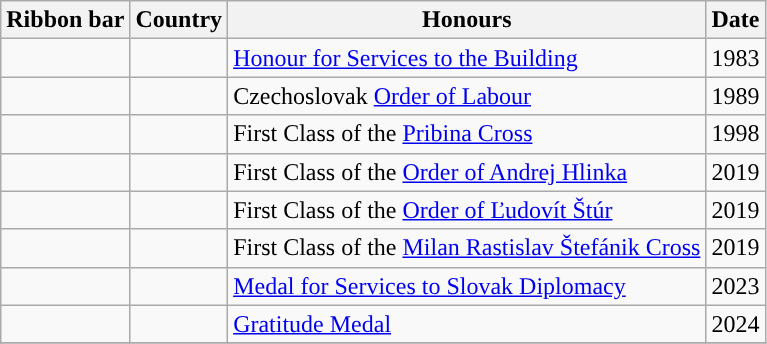<table class="wikitable">
<tr>
<th style="text-align: center;">Ribbon bar</th>
<th>Country</th>
<th>Honours</th>
<th>Date</th>
</tr>
<tr>
<td></td>
<td></td>
<td><a href='#'>Honour for Services to the Building</a></td>
<td>1983</td>
</tr>
<tr>
<td></td>
<td></td>
<td>Czechoslovak <a href='#'>Order of Labour</a></td>
<td>1989</td>
</tr>
<tr>
<td></td>
<td></td>
<td>First Class of the <a href='#'>Pribina Cross</a></td>
<td>1998</td>
</tr>
<tr>
<td></td>
<td></td>
<td>First Class of the <a href='#'>Order of Andrej Hlinka</a></td>
<td>2019</td>
</tr>
<tr>
<td></td>
<td></td>
<td>First Class of the <a href='#'>Order of Ľudovít Štúr</a></td>
<td>2019</td>
</tr>
<tr>
<td></td>
<td></td>
<td>First Class of the <a href='#'>Milan Rastislav Štefánik Cross</a></td>
<td>2019</td>
</tr>
<tr>
<td></td>
<td></td>
<td><a href='#'>Medal for Services to Slovak Diplomacy</a></td>
<td>2023</td>
</tr>
<tr>
<td></td>
<td></td>
<td><a href='#'>Gratitude Medal</a></td>
<td>2024</td>
</tr>
<tr>
</tr>
</table>
